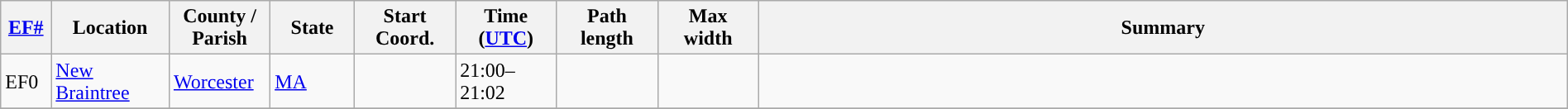<table class="wikitable sortable" style="width:100%;">
<tr>
<th scope="col"  style="width:3%; text-align:center;"><a href='#'>EF#</a></th>
<th scope="col"  style="width:7%; text-align:center;" class="unsortable">Location</th>
<th scope="col"  style="width:6%; text-align:center;" class="unsortable">County / Parish</th>
<th scope="col"  style="width:5%; text-align:center;">State</th>
<th scope="col"  style="width:6%; text-align:center;">Start Coord.</th>
<th scope="col"  style="width:6%; text-align:center;">Time (<a href='#'>UTC</a>)</th>
<th scope="col"  style="width:6%; text-align:center;">Path length</th>
<th scope="col"  style="width:6%; text-align:center;">Max width</th>
<th scope="col" class="unsortable" style="width:48%; text-align:center;">Summary</th>
</tr>
<tr>
<td>EF0</td>
<td><a href='#'>New Braintree</a></td>
<td><a href='#'>Worcester</a></td>
<td><a href='#'>MA</a></td>
<td></td>
<td>21:00–21:02</td>
<td></td>
<td></td>
<td></td>
</tr>
<tr>
</tr>
</table>
